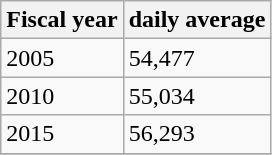<table class="wikitable">
<tr>
<th>Fiscal year</th>
<th>daily average</th>
</tr>
<tr>
<td>2005</td>
<td>54,477</td>
</tr>
<tr>
<td>2010</td>
<td>55,034</td>
</tr>
<tr>
<td>2015</td>
<td>56,293</td>
</tr>
<tr>
</tr>
</table>
